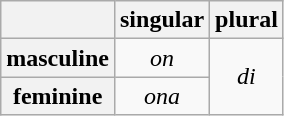<table class="wikitable" style="text-align:center">
<tr>
<th> </th>
<th>singular</th>
<th>plural</th>
</tr>
<tr>
<th>masculine</th>
<td><em>on</em></td>
<td rowspan="2" valign="center"><em>di</em></td>
</tr>
<tr>
<th>feminine</th>
<td><em>ona</em></td>
</tr>
</table>
